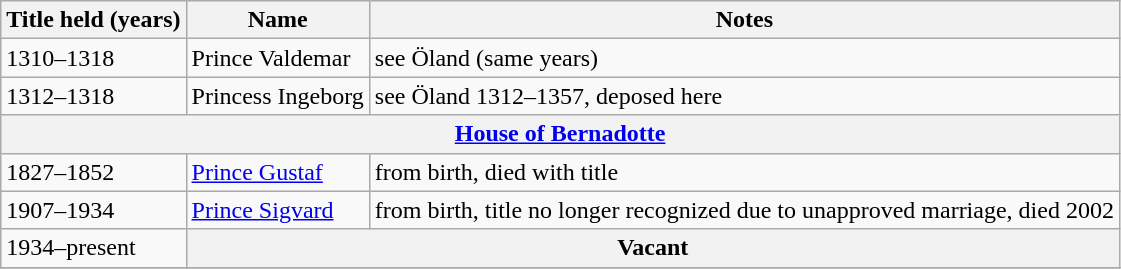<table class="wikitable">
<tr>
<th><strong>Title held (years)</strong></th>
<th><strong>Name</strong></th>
<th><strong>Notes</strong></th>
</tr>
<tr>
<td>1310–1318</td>
<td>Prince Valdemar</td>
<td>see Öland (same years)</td>
</tr>
<tr>
<td>1312–1318</td>
<td>Princess Ingeborg</td>
<td>see Öland 1312–1357, deposed here</td>
</tr>
<tr>
<th colspan=3><a href='#'>House of Bernadotte</a></th>
</tr>
<tr>
<td>1827–1852</td>
<td><a href='#'>Prince Gustaf</a></td>
<td>from birth, died with title</td>
</tr>
<tr>
<td>1907–1934</td>
<td><a href='#'>Prince Sigvard</a></td>
<td>from birth, title no longer recognized due to unapproved marriage, died 2002</td>
</tr>
<tr>
<td>1934–present</td>
<th colspan=2>Vacant</th>
</tr>
<tr>
</tr>
</table>
